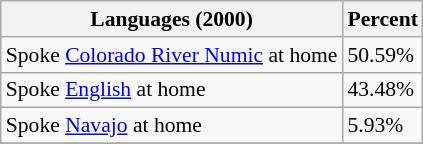<table class="wikitable sortable collapsible" style="font-size: 90%;">
<tr>
<th>Languages (2000) </th>
<th>Percent</th>
</tr>
<tr>
<td>Spoke <a href='#'>Colorado River Numic</a> at home</td>
<td>50.59%</td>
</tr>
<tr>
<td>Spoke <a href='#'>English</a> at home</td>
<td>43.48%</td>
</tr>
<tr>
<td>Spoke <a href='#'>Navajo</a> at home</td>
<td>5.93%</td>
</tr>
<tr>
</tr>
</table>
